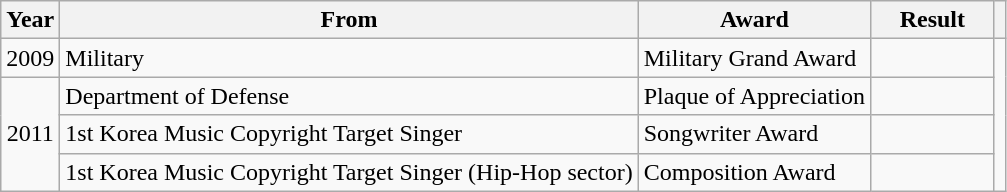<table class="wikitable">
<tr>
<th>Year</th>
<th>From</th>
<th>Award</th>
<th style="width:75px;">Result</th>
<th class="unsortable"></th>
</tr>
<tr>
<td style="text-align:center;">2009</td>
<td>Military</td>
<td>Military Grand Award</td>
<td></td>
<td rowspan="4" align=center></td>
</tr>
<tr>
<td style="text-align:center;" rowspan="3">2011</td>
<td>Department of Defense</td>
<td>Plaque of Appreciation</td>
<td></td>
</tr>
<tr>
<td>1st Korea Music Copyright Target Singer</td>
<td>Songwriter Award</td>
<td></td>
</tr>
<tr>
<td>1st Korea Music Copyright Target Singer (Hip-Hop sector)</td>
<td>Composition Award</td>
<td></td>
</tr>
</table>
